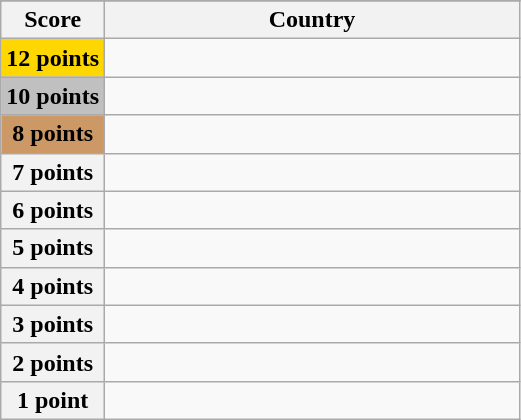<table class="wikitable">
<tr>
</tr>
<tr>
<th scope="col" width="20%">Score</th>
<th scope="col">Country</th>
</tr>
<tr>
<th scope="row" style="background:gold">12 points</th>
<td></td>
</tr>
<tr>
<th scope="row" style="background:silver">10 points</th>
<td></td>
</tr>
<tr>
<th scope="row" style="background:#CC9966">8 points</th>
<td></td>
</tr>
<tr>
<th scope="row">7 points</th>
<td></td>
</tr>
<tr>
<th scope="row">6 points</th>
<td></td>
</tr>
<tr>
<th scope="row">5 points</th>
<td></td>
</tr>
<tr>
<th scope="row">4 points</th>
<td></td>
</tr>
<tr>
<th scope="row">3 points</th>
<td></td>
</tr>
<tr>
<th scope="row">2 points</th>
<td></td>
</tr>
<tr>
<th scope="row">1 point</th>
<td></td>
</tr>
</table>
